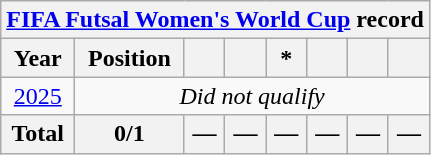<table class="wikitable" style="text-align: center;">
<tr>
<th colspan="8"><a href='#'>FIFA Futsal Women's World Cup</a> record</th>
</tr>
<tr>
<th>Year</th>
<th>Position</th>
<th></th>
<th></th>
<th>*</th>
<th></th>
<th></th>
<th></th>
</tr>
<tr>
<td> <a href='#'>2025</a></td>
<td colspan="7"><em>Did not qualify</em></td>
</tr>
<tr>
<th>Total</th>
<th>0/1</th>
<th>—</th>
<th>—</th>
<th>—</th>
<th>—</th>
<th>—</th>
<th>—</th>
</tr>
</table>
